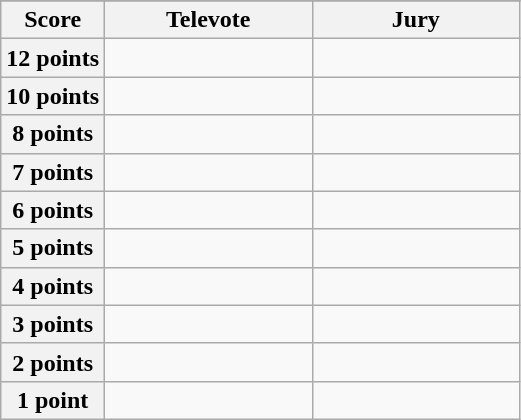<table class="wikitable">
<tr>
</tr>
<tr>
<th scope="col" width="20%">Score</th>
<th scope="col" width="40%">Televote</th>
<th scope="col" width="40%">Jury</th>
</tr>
<tr>
<th scope="row">12 points</th>
<td></td>
<td></td>
</tr>
<tr>
<th scope="row">10 points</th>
<td></td>
<td></td>
</tr>
<tr>
<th scope="row">8 points</th>
<td></td>
<td></td>
</tr>
<tr>
<th scope="row">7 points</th>
<td></td>
<td></td>
</tr>
<tr>
<th scope="row">6 points</th>
<td></td>
<td></td>
</tr>
<tr>
<th scope="row">5 points</th>
<td></td>
<td></td>
</tr>
<tr>
<th scope="row">4 points</th>
<td></td>
<td></td>
</tr>
<tr>
<th scope="row">3 points</th>
<td></td>
<td></td>
</tr>
<tr>
<th scope="row">2 points</th>
<td></td>
<td></td>
</tr>
<tr>
<th scope="row">1 point</th>
<td></td>
<td></td>
</tr>
</table>
